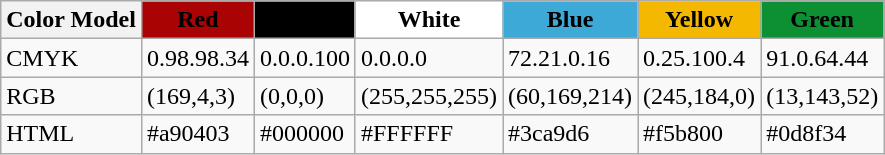<table class="wikitable">
<tr>
<th>Color Model</th>
<th style="background:#a90403;" title="#a90403">Red</th>
<th style="background:#000000;" title="#000000">Black</th>
<th style="background:#FFFFFF;" title="#ffffff">White</th>
<th style="background:#3ca9d6;" title="#3ca9d6">Blue</th>
<th style="background:#f5b800;"#f5b800">Yellow</th>
<th style="background:#0d8f34;"#0d8f34">Green</th>
</tr>
<tr>
<td>CMYK</td>
<td>0.98.98.34</td>
<td>0.0.0.100</td>
<td>0.0.0.0</td>
<td>72.21.0.16</td>
<td>0.25.100.4</td>
<td>91.0.64.44</td>
</tr>
<tr>
<td>RGB</td>
<td>(169,4,3)</td>
<td>(0,0,0)</td>
<td>(255,255,255)</td>
<td>(60,169,214)</td>
<td>(245,184,0)</td>
<td>(13,143,52)</td>
</tr>
<tr>
<td>HTML</td>
<td>#a90403</td>
<td>#000000</td>
<td>#FFFFFF</td>
<td>#3ca9d6</td>
<td>#f5b800</td>
<td>#0d8f34</td>
</tr>
</table>
